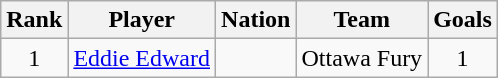<table class="wikitable">
<tr>
<th>Rank</th>
<th>Player</th>
<th>Nation</th>
<th>Team</th>
<th>Goals</th>
</tr>
<tr>
<td align=center rowspan="1">1</td>
<td><a href='#'>Eddie Edward</a></td>
<td></td>
<td>Ottawa Fury</td>
<td align=center rowspan="1">1</td>
</tr>
</table>
